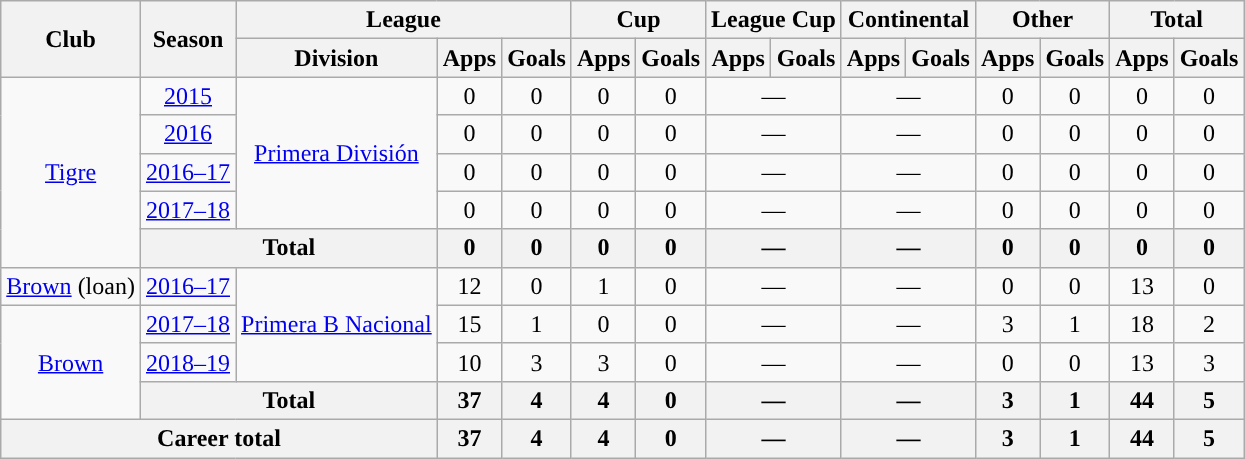<table class="wikitable" style="text-align:center">
<tr>
<th rowspan="2">Club</th>
<th rowspan="2">Season</th>
<th colspan="3">League</th>
<th colspan="2">Cup</th>
<th colspan="2">League Cup</th>
<th colspan="2">Continental</th>
<th colspan="2">Other</th>
<th colspan="2">Total</th>
</tr>
<tr>
<th>Division</th>
<th>Apps</th>
<th>Goals</th>
<th>Apps</th>
<th>Goals</th>
<th>Apps</th>
<th>Goals</th>
<th>Apps</th>
<th>Goals</th>
<th>Apps</th>
<th>Goals</th>
<th>Apps</th>
<th>Goals</th>
</tr>
<tr>
<td rowspan="5"><a href='#'>Tigre</a></td>
<td><a href='#'>2015</a></td>
<td rowspan="4"><a href='#'>Primera División</a></td>
<td>0</td>
<td>0</td>
<td>0</td>
<td>0</td>
<td colspan="2">—</td>
<td colspan="2">—</td>
<td>0</td>
<td>0</td>
<td>0</td>
<td>0</td>
</tr>
<tr>
<td><a href='#'>2016</a></td>
<td>0</td>
<td>0</td>
<td>0</td>
<td>0</td>
<td colspan="2">—</td>
<td colspan="2">—</td>
<td>0</td>
<td>0</td>
<td>0</td>
<td>0</td>
</tr>
<tr>
<td><a href='#'>2016–17</a></td>
<td>0</td>
<td>0</td>
<td>0</td>
<td>0</td>
<td colspan="2">—</td>
<td colspan="2">—</td>
<td>0</td>
<td>0</td>
<td>0</td>
<td>0</td>
</tr>
<tr>
<td><a href='#'>2017–18</a></td>
<td>0</td>
<td>0</td>
<td>0</td>
<td>0</td>
<td colspan="2">—</td>
<td colspan="2">—</td>
<td>0</td>
<td>0</td>
<td>0</td>
<td>0</td>
</tr>
<tr>
<th colspan="2">Total</th>
<th>0</th>
<th>0</th>
<th>0</th>
<th>0</th>
<th colspan="2">—</th>
<th colspan="2">—</th>
<th>0</th>
<th>0</th>
<th>0</th>
<th>0</th>
</tr>
<tr>
<td rowspan="1"><a href='#'>Brown</a> (loan)</td>
<td><a href='#'>2016–17</a></td>
<td rowspan="3"><a href='#'>Primera B Nacional</a></td>
<td>12</td>
<td>0</td>
<td>1</td>
<td>0</td>
<td colspan="2">—</td>
<td colspan="2">—</td>
<td>0</td>
<td>0</td>
<td>13</td>
<td>0</td>
</tr>
<tr>
<td rowspan="3"><a href='#'>Brown</a></td>
<td><a href='#'>2017–18</a></td>
<td>15</td>
<td>1</td>
<td>0</td>
<td>0</td>
<td colspan="2">—</td>
<td colspan="2">—</td>
<td>3</td>
<td>1</td>
<td>18</td>
<td>2</td>
</tr>
<tr>
<td><a href='#'>2018–19</a></td>
<td>10</td>
<td>3</td>
<td>3</td>
<td>0</td>
<td colspan="2">—</td>
<td colspan="2">—</td>
<td>0</td>
<td>0</td>
<td>13</td>
<td>3</td>
</tr>
<tr>
<th colspan="2">Total</th>
<th>37</th>
<th>4</th>
<th>4</th>
<th>0</th>
<th colspan="2">—</th>
<th colspan="2">—</th>
<th>3</th>
<th>1</th>
<th>44</th>
<th>5</th>
</tr>
<tr>
<th colspan="3">Career total</th>
<th>37</th>
<th>4</th>
<th>4</th>
<th>0</th>
<th colspan="2">—</th>
<th colspan="2">—</th>
<th>3</th>
<th>1</th>
<th>44</th>
<th>5</th>
</tr>
</table>
